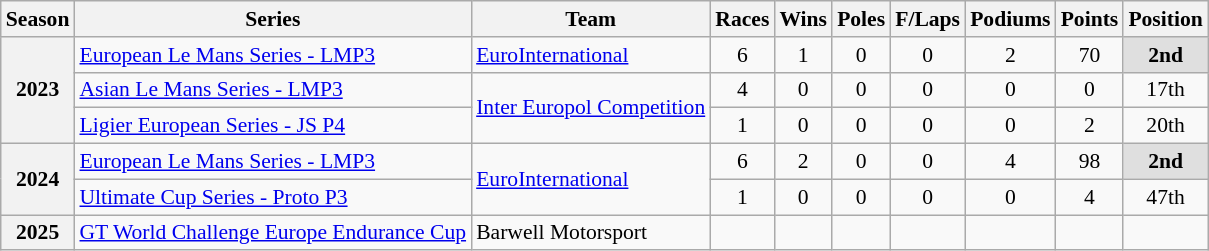<table class="wikitable" style="font-size: 90%; text-align:center">
<tr>
<th>Season</th>
<th>Series</th>
<th>Team</th>
<th>Races</th>
<th>Wins</th>
<th>Poles</th>
<th>F/Laps</th>
<th>Podiums</th>
<th>Points</th>
<th>Position</th>
</tr>
<tr>
<th rowspan="3">2023</th>
<td align="left"><a href='#'>European Le Mans Series - LMP3</a></td>
<td align="left"><a href='#'>EuroInternational</a></td>
<td>6</td>
<td>1</td>
<td>0</td>
<td>0</td>
<td>2</td>
<td>70</td>
<td style="background:#DFDFDF;"><strong>2nd</strong></td>
</tr>
<tr>
<td align="left"><a href='#'>Asian Le Mans Series - LMP3</a></td>
<td rowspan="2" align="left"><a href='#'>Inter Europol Competition</a></td>
<td>4</td>
<td>0</td>
<td>0</td>
<td>0</td>
<td>0</td>
<td>0</td>
<td>17th</td>
</tr>
<tr>
<td align=left><a href='#'>Ligier European Series - JS P4</a></td>
<td>1</td>
<td>0</td>
<td>0</td>
<td>0</td>
<td>0</td>
<td>2</td>
<td>20th</td>
</tr>
<tr>
<th rowspan="2">2024</th>
<td align="left"><a href='#'>European Le Mans Series - LMP3</a></td>
<td rowspan="2" align="left"><a href='#'>EuroInternational</a></td>
<td>6</td>
<td>2</td>
<td>0</td>
<td>0</td>
<td>4</td>
<td>98</td>
<td style="background:#DFDFDF;"><strong>2nd</strong></td>
</tr>
<tr>
<td align=left><a href='#'>Ultimate Cup Series - Proto P3</a></td>
<td>1</td>
<td>0</td>
<td>0</td>
<td>0</td>
<td>0</td>
<td>4</td>
<td>47th</td>
</tr>
<tr>
<th>2025</th>
<td align=left><a href='#'>GT World Challenge Europe Endurance Cup</a></td>
<td align=left>Barwell Motorsport</td>
<td></td>
<td></td>
<td></td>
<td></td>
<td></td>
<td></td>
<td></td>
</tr>
</table>
